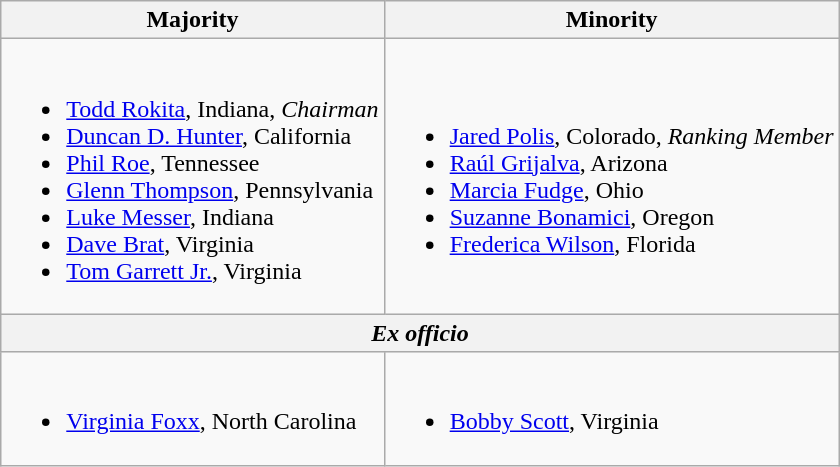<table class=wikitable>
<tr>
<th>Majority</th>
<th>Minority</th>
</tr>
<tr>
<td><br><ul><li><a href='#'>Todd Rokita</a>, Indiana, <em>Chairman</em></li><li><a href='#'>Duncan D. Hunter</a>, California</li><li><a href='#'>Phil Roe</a>, Tennessee</li><li><a href='#'>Glenn Thompson</a>, Pennsylvania</li><li><a href='#'>Luke Messer</a>, Indiana</li><li><a href='#'>Dave Brat</a>, Virginia</li><li><a href='#'>Tom Garrett Jr.</a>, Virginia</li></ul></td>
<td><br><ul><li><a href='#'>Jared Polis</a>, Colorado, <em>Ranking Member</em></li><li><a href='#'>Raúl Grijalva</a>, Arizona</li><li><a href='#'>Marcia Fudge</a>, Ohio</li><li><a href='#'>Suzanne Bonamici</a>, Oregon</li><li><a href='#'>Frederica Wilson</a>, Florida</li></ul></td>
</tr>
<tr>
<th colspan=2><em>Ex officio</em></th>
</tr>
<tr>
<td><br><ul><li><a href='#'>Virginia Foxx</a>, North Carolina</li></ul></td>
<td><br><ul><li><a href='#'>Bobby Scott</a>, Virginia</li></ul></td>
</tr>
</table>
